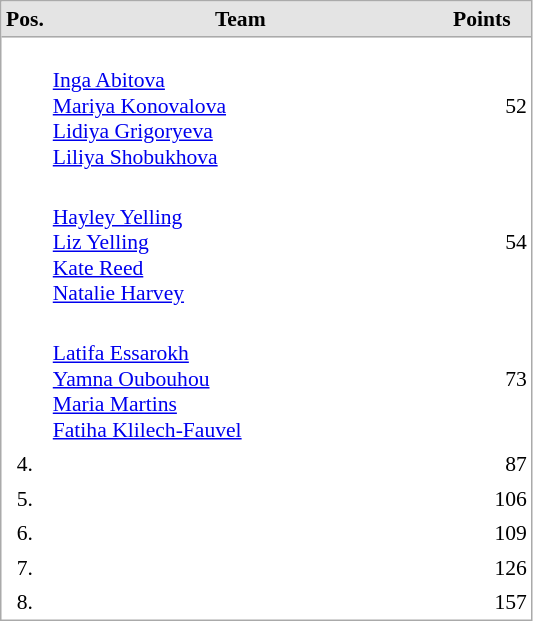<table cellspacing="0" cellpadding="3" style="border:1px solid #AAAAAA;font-size:90%">
<tr bgcolor="#E4E4E4">
<th style="border-bottom:1px solid #AAAAAA" width=10>Pos.</th>
<th style="border-bottom:1px solid #AAAAAA" width=250>Team</th>
<th style="border-bottom:1px solid #AAAAAA" width=60>Points</th>
</tr>
<tr align="center">
<td align="center" valign="top"></td>
<td align="left"> <br> <a href='#'>Inga Abitova</a> <br> <a href='#'>Mariya Konovalova</a> <br> <a href='#'>Lidiya Grigoryeva</a> <br> <a href='#'>Liliya Shobukhova</a> <br></td>
<td align="right">52</td>
</tr>
<tr align="center">
<td align="center" valign="top"></td>
<td align="left"> <br> <a href='#'>Hayley Yelling</a> <br> <a href='#'>Liz Yelling</a> <br> <a href='#'>Kate Reed</a> <br> <a href='#'>Natalie Harvey</a> <br></td>
<td align="right">54</td>
</tr>
<tr align="center">
<td align="center" valign="top"></td>
<td align="left"> <br> <a href='#'>Latifa Essarokh</a> <br> <a href='#'>Yamna Oubouhou</a> <br> <a href='#'>Maria Martins</a> <br> <a href='#'>Fatiha Klilech-Fauvel</a> <br></td>
<td align="right">73</td>
</tr>
<tr align="center">
<td align="center" valign="top">4.</td>
<td align="left"></td>
<td align="right">87</td>
</tr>
<tr align="center">
<td align="center" valign="top">5.</td>
<td align="left"></td>
<td align="right">106</td>
</tr>
<tr align="center">
<td align="center" valign="top">6.</td>
<td align="left"></td>
<td align="right">109</td>
</tr>
<tr align="center">
<td align="center" valign="top">7.</td>
<td align="left"></td>
<td align="right">126</td>
</tr>
<tr align="center">
<td align="center" valign="top">8.</td>
<td align="left"></td>
<td align="right">157</td>
</tr>
</table>
